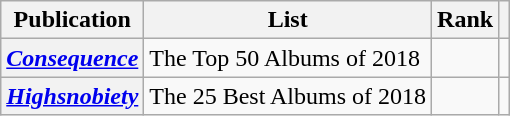<table class="wikitable sortable plainrowheaders" style="border:none; margin:0;">
<tr>
<th scope="col">Publication</th>
<th scope="col" class="unsortable">List</th>
<th scope="col" data-sort-type="number">Rank</th>
<th scope="col" class="unsortable"></th>
</tr>
<tr>
<th scope="row"><em><a href='#'>Consequence</a></em></th>
<td>The Top 50 Albums of 2018</td>
<td></td>
<td></td>
</tr>
<tr>
<th scope="row"><em><a href='#'>Highsnobiety</a></em></th>
<td>The 25 Best Albums of 2018</td>
<td></td>
<td></td>
</tr>
</table>
